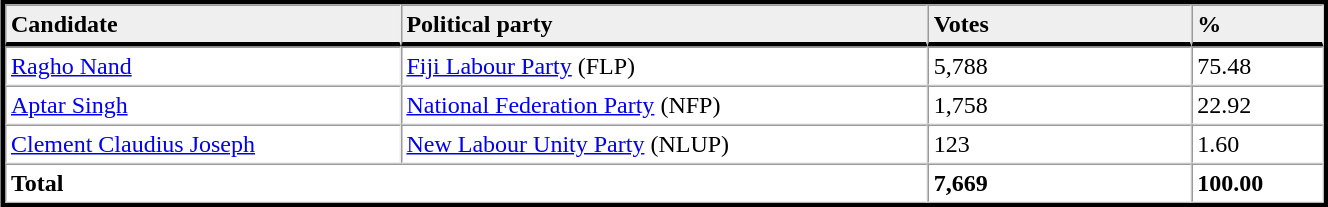<table table width="70%" border="1" align="center" cellpadding=3 cellspacing=0 style="margin:5px; border:3px solid;">
<tr>
<td td width="30%" style="border-bottom:3px solid; background:#efefef;"><strong>Candidate</strong></td>
<td td width="40%" style="border-bottom:3px solid; background:#efefef;"><strong>Political party</strong></td>
<td td width="20%" style="border-bottom:3px solid; background:#efefef;"><strong>Votes</strong></td>
<td td width="10%" style="border-bottom:3px solid; background:#efefef;"><strong>%</strong></td>
</tr>
<tr>
<td><a href='#'>Ragho Nand</a></td>
<td><a href='#'>Fiji Labour Party</a> (FLP)</td>
<td>5,788</td>
<td>75.48</td>
</tr>
<tr>
<td><a href='#'>Aptar Singh</a></td>
<td><a href='#'>National Federation Party</a> (NFP)</td>
<td>1,758</td>
<td>22.92</td>
</tr>
<tr>
<td><a href='#'>Clement Claudius Joseph</a></td>
<td><a href='#'>New Labour Unity Party</a> (NLUP)</td>
<td>123</td>
<td>1.60</td>
</tr>
<tr>
<td colspan=2><strong>Total</strong></td>
<td><strong>7,669</strong></td>
<td><strong>100.00</strong></td>
</tr>
<tr>
</tr>
</table>
